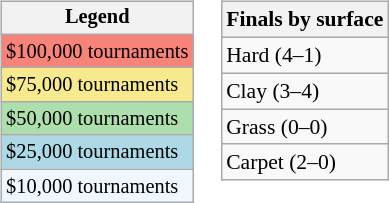<table>
<tr valign=top>
<td><br><table class=wikitable style="font-size:85%">
<tr>
<th>Legend</th>
</tr>
<tr style="background:#f88379;">
<td>$100,000 tournaments</td>
</tr>
<tr style="background:#f7e98e;">
<td>$75,000 tournaments</td>
</tr>
<tr style="background:#addfad;">
<td>$50,000 tournaments</td>
</tr>
<tr style="background:lightblue;">
<td>$25,000 tournaments</td>
</tr>
<tr style="background:#f0f8ff;">
<td>$10,000 tournaments</td>
</tr>
</table>
</td>
<td><br><table class=wikitable style="font-size:90%">
<tr>
<th>Finals by surface</th>
</tr>
<tr>
<td>Hard (4–1)</td>
</tr>
<tr>
<td>Clay (3–4)</td>
</tr>
<tr>
<td>Grass (0–0)</td>
</tr>
<tr>
<td>Carpet (2–0)</td>
</tr>
</table>
</td>
</tr>
</table>
